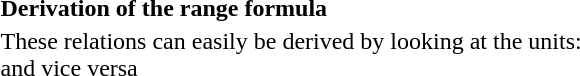<table class="toccolours collapsible collapsed" width="60%" style="text-align:left">
<tr>
<th>Derivation of the range formula</th>
</tr>
<tr>
<td>These relations can easily be derived by looking at the units:<br>and vice versa</td>
</tr>
</table>
